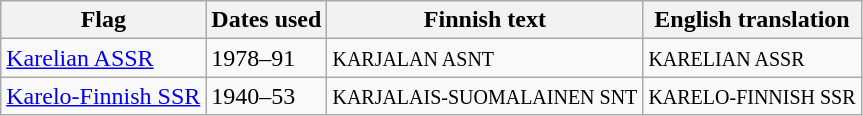<table class="wikitable sortable noresize">
<tr>
<th>Flag</th>
<th>Dates used</th>
<th>Finnish text</th>
<th>English translation</th>
</tr>
<tr>
<td> <a href='#'>Karelian ASSR</a></td>
<td>1978–91</td>
<td><small>KARJALAN ASNT</small></td>
<td><small>KARELIAN ASSR</small></td>
</tr>
<tr>
<td> <a href='#'>Karelo-Finnish SSR</a></td>
<td>1940–53</td>
<td><small>KARJALAIS-SUOMALAINEN SNT</small></td>
<td><small>KARELO-FINNISH SSR</small></td>
</tr>
</table>
